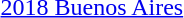<table>
<tr>
<td><a href='#'>2018 Buenos Aires</a><br></td>
<td> <br> </td>
<td> <br> </td>
<td> <br> </td>
</tr>
</table>
